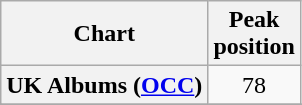<table class="wikitable plainrowheaders sortable" style="text-align:center;" border="1">
<tr>
<th scope="col">Chart</th>
<th scope="col">Peak<br>position</th>
</tr>
<tr>
<th scope="row">UK Albums (<a href='#'>OCC</a>)</th>
<td>78</td>
</tr>
<tr>
</tr>
<tr>
</tr>
</table>
